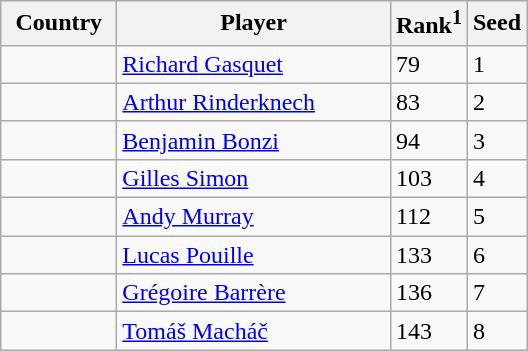<table class="sortable wikitable">
<tr>
<th width="70">Country</th>
<th width="175">Player</th>
<th>Rank<sup>1</sup></th>
<th>Seed</th>
</tr>
<tr>
<td></td>
<td><a href='#'>Richard Gasquet</a></td>
<td>79</td>
<td>1</td>
</tr>
<tr>
<td></td>
<td><a href='#'>Arthur Rinderknech</a></td>
<td>83</td>
<td>2</td>
</tr>
<tr>
<td></td>
<td><a href='#'>Benjamin Bonzi</a></td>
<td>94</td>
<td>3</td>
</tr>
<tr>
<td></td>
<td><a href='#'>Gilles Simon</a></td>
<td>103</td>
<td>4</td>
</tr>
<tr>
<td></td>
<td><a href='#'>Andy Murray</a></td>
<td>112</td>
<td>5</td>
</tr>
<tr>
<td></td>
<td><a href='#'>Lucas Pouille</a></td>
<td>133</td>
<td>6</td>
</tr>
<tr>
<td></td>
<td><a href='#'>Grégoire Barrère</a></td>
<td>136</td>
<td>7</td>
</tr>
<tr>
<td></td>
<td><a href='#'>Tomáš Macháč</a></td>
<td>143</td>
<td>8</td>
</tr>
</table>
